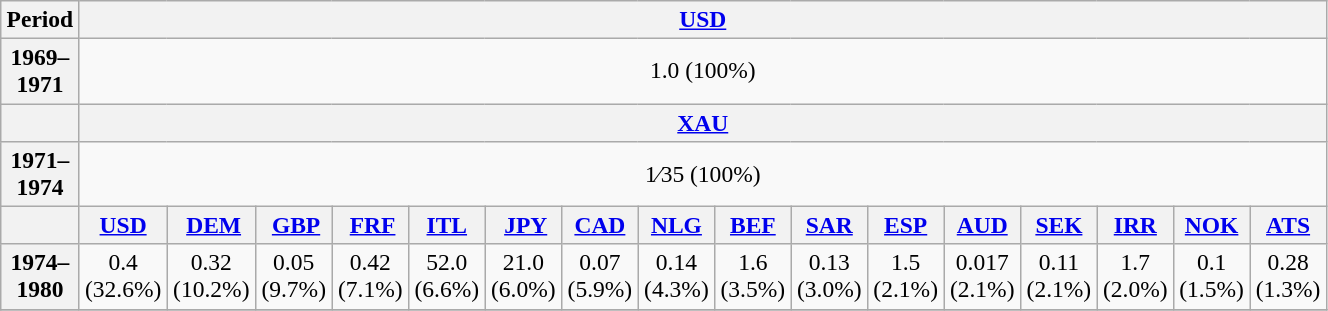<table class="wikitable" style="font-size: 98%; text-align: center;" width="70%">
<tr>
<th>Period</th>
<th colspan="16"><a href='#'>USD</a></th>
</tr>
<tr>
<th>1969–1971</th>
<td colspan="16">1.0 (100%)</td>
</tr>
<tr>
<th></th>
<th colspan="16"><a href='#'>XAU</a></th>
</tr>
<tr>
<th>1971–1974</th>
<td colspan="16">1⁄35 (100%)</td>
</tr>
<tr>
<th></th>
<th> <a href='#'>USD</a></th>
<th> <a href='#'>DEM</a></th>
<th> <a href='#'>GBP</a></th>
<th> <a href='#'>FRF</a></th>
<th> <a href='#'>ITL</a></th>
<th> <a href='#'>JPY</a></th>
<th> <a href='#'>CAD</a></th>
<th> <a href='#'>NLG</a></th>
<th> <a href='#'>BEF</a></th>
<th> <a href='#'>SAR</a></th>
<th> <a href='#'>ESP</a></th>
<th> <a href='#'>AUD</a></th>
<th> <a href='#'>SEK</a></th>
<th> <a href='#'>IRR</a></th>
<th> <a href='#'>NOK</a></th>
<th> <a href='#'>ATS</a></th>
</tr>
<tr>
<th>1974–1980</th>
<td>0.4 (32.6%)</td>
<td>0.32 (10.2%)</td>
<td>0.05 (9.7%)</td>
<td>0.42 (7.1%)</td>
<td>52.0 (6.6%)</td>
<td>21.0 (6.0%)</td>
<td>0.07 (5.9%)</td>
<td>0.14 (4.3%)</td>
<td>1.6 (3.5%)</td>
<td>0.13 (3.0%)</td>
<td>1.5 (2.1%)</td>
<td>0.017 (2.1%)</td>
<td>0.11 (2.1%)</td>
<td>1.7 (2.0%)</td>
<td>0.1 (1.5%)</td>
<td>0.28 (1.3%)</td>
</tr>
<tr>
</tr>
</table>
